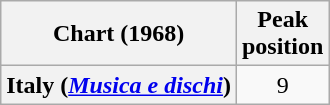<table class="wikitable plainrowheaders" style="text-align:center">
<tr>
<th scope="col">Chart (1968)</th>
<th scope="col">Peak<br>position</th>
</tr>
<tr>
<th scope="row">Italy (<em><a href='#'>Musica e dischi</a></em>)</th>
<td>9</td>
</tr>
</table>
